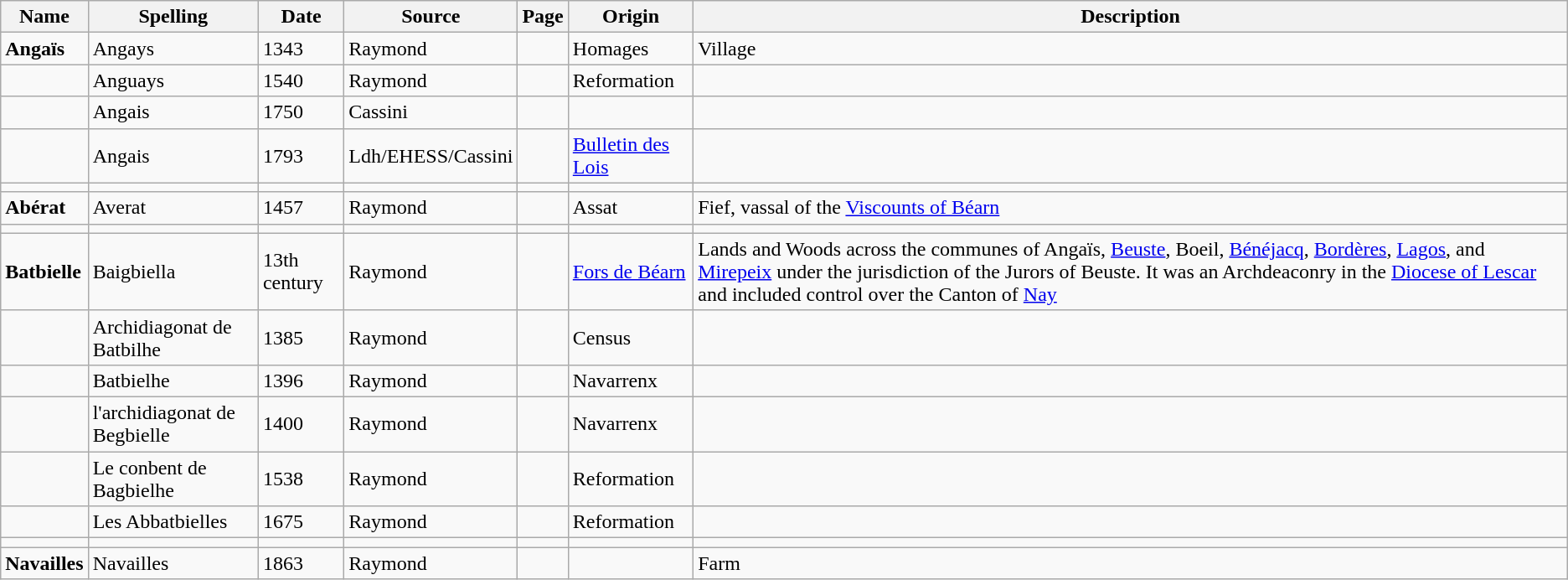<table class="wikitable">
<tr>
<th>Name</th>
<th>Spelling</th>
<th>Date</th>
<th>Source</th>
<th>Page</th>
<th>Origin</th>
<th>Description</th>
</tr>
<tr>
<td><strong>Angaïs</strong></td>
<td>Angays</td>
<td>1343</td>
<td>Raymond</td>
<td></td>
<td>Homages</td>
<td>Village</td>
</tr>
<tr>
<td></td>
<td>Anguays</td>
<td>1540</td>
<td>Raymond</td>
<td></td>
<td>Reformation</td>
<td></td>
</tr>
<tr>
<td></td>
<td>Angais</td>
<td>1750</td>
<td>Cassini</td>
<td></td>
<td></td>
<td></td>
</tr>
<tr>
<td></td>
<td>Angais</td>
<td>1793</td>
<td>Ldh/EHESS/Cassini</td>
<td></td>
<td><a href='#'>Bulletin des Lois</a></td>
<td></td>
</tr>
<tr>
<td></td>
<td></td>
<td></td>
<td></td>
<td></td>
<td></td>
<td></td>
</tr>
<tr>
<td><strong>Abérat</strong></td>
<td>Averat</td>
<td>1457</td>
<td>Raymond</td>
<td></td>
<td>Assat</td>
<td>Fief, vassal of the <a href='#'>Viscounts of Béarn</a></td>
</tr>
<tr>
<td></td>
<td></td>
<td></td>
<td></td>
<td></td>
<td></td>
<td></td>
</tr>
<tr>
<td><strong>Batbielle</strong></td>
<td>Baigbiella</td>
<td>13th century</td>
<td>Raymond</td>
<td></td>
<td><a href='#'>Fors de Béarn</a></td>
<td>Lands and Woods across the communes of Angaïs, <a href='#'>Beuste</a>, Boeil, <a href='#'>Bénéjacq</a>, <a href='#'>Bordères</a>, <a href='#'>Lagos</a>, and <a href='#'>Mirepeix</a> under the jurisdiction of the Jurors of Beuste. It was an Archdeaconry in the <a href='#'>Diocese of Lescar</a> and included control over the Canton of <a href='#'>Nay</a></td>
</tr>
<tr>
<td></td>
<td>Archidiagonat de Batbilhe</td>
<td>1385</td>
<td>Raymond</td>
<td></td>
<td>Census</td>
<td></td>
</tr>
<tr>
<td></td>
<td>Batbielhe</td>
<td>1396</td>
<td>Raymond</td>
<td></td>
<td>Navarrenx</td>
<td></td>
</tr>
<tr>
<td></td>
<td>l'archidiagonat de Begbielle</td>
<td>1400</td>
<td>Raymond</td>
<td></td>
<td>Navarrenx</td>
<td></td>
</tr>
<tr>
<td></td>
<td>Le conbent de Bagbielhe</td>
<td>1538</td>
<td>Raymond</td>
<td></td>
<td>Reformation</td>
<td></td>
</tr>
<tr>
<td></td>
<td>Les Abbatbielles</td>
<td>1675</td>
<td>Raymond</td>
<td></td>
<td>Reformation</td>
<td></td>
</tr>
<tr>
<td></td>
<td></td>
<td></td>
<td></td>
<td></td>
<td></td>
<td></td>
</tr>
<tr>
<td><strong>Navailles</strong></td>
<td>Navailles</td>
<td>1863</td>
<td>Raymond</td>
<td></td>
<td></td>
<td>Farm</td>
</tr>
</table>
